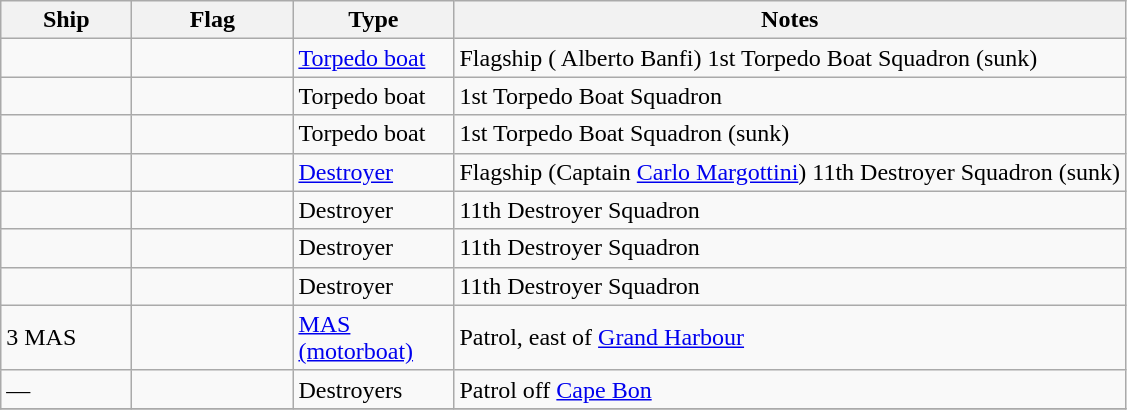<table class="wikitable sortable">
<tr>
<th scope="col" width="80px">Ship</th>
<th scope="col" width="100px">Flag</th>
<th scope="col" width="100px">Type</th>
<th>Notes</th>
</tr>
<tr>
<td align="left"></td>
<td align="left"></td>
<td align="left"><a href='#'>Torpedo boat</a></td>
<td align="left">Flagship ( Alberto Banfi) 1st Torpedo Boat Squadron (sunk)</td>
</tr>
<tr>
<td align="left"></td>
<td align="left"></td>
<td align="left">Torpedo boat</td>
<td align="left">1st Torpedo Boat Squadron</td>
</tr>
<tr>
<td align="left"></td>
<td align="left"></td>
<td align="left">Torpedo boat</td>
<td align="left">1st Torpedo Boat Squadron (sunk)</td>
</tr>
<tr>
<td align="left"></td>
<td align="left"></td>
<td align="left"><a href='#'>Destroyer</a></td>
<td align="left">Flagship (Captain <a href='#'>Carlo Margottini</a>) 11th Destroyer Squadron (sunk)</td>
</tr>
<tr>
<td align="left"></td>
<td align="left"></td>
<td align="left">Destroyer</td>
<td align="left">11th Destroyer Squadron</td>
</tr>
<tr>
<td align="left"></td>
<td align="left"></td>
<td align="left">Destroyer</td>
<td align="left">11th Destroyer Squadron</td>
</tr>
<tr>
<td align="left"></td>
<td align="left"></td>
<td align="left">Destroyer</td>
<td align="left">11th Destroyer Squadron</td>
</tr>
<tr>
<td align="left">3 MAS</td>
<td align="left"></td>
<td align="left"><a href='#'>MAS (motorboat)</a></td>
<td align="left">Patrol, east of <a href='#'>Grand Harbour</a> </td>
</tr>
<tr>
<td align="left">—</td>
<td align="left"></td>
<td align="left">Destroyers</td>
<td align="left">Patrol off <a href='#'>Cape Bon</a> </td>
</tr>
<tr>
</tr>
</table>
